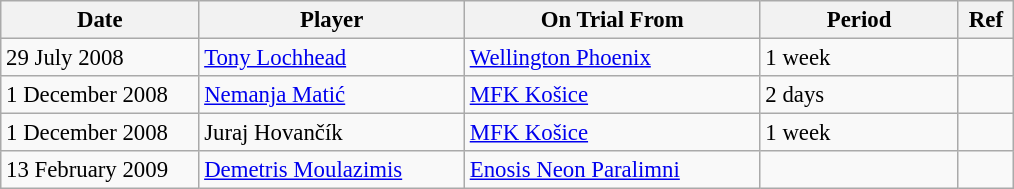<table class="wikitable" style="font-size:95%;">
<tr>
<th width=125px>Date</th>
<th width=170px>Player</th>
<th width=190px>On Trial From</th>
<th width=125px>Period</th>
<th width=30px>Ref</th>
</tr>
<tr>
<td>29 July 2008</td>
<td> <a href='#'>Tony Lochhead</a></td>
<td><a href='#'>Wellington Phoenix</a></td>
<td>1 week</td>
<td></td>
</tr>
<tr>
<td>1 December 2008</td>
<td> <a href='#'>Nemanja Matić</a></td>
<td><a href='#'>MFK Košice</a></td>
<td>2 days</td>
<td></td>
</tr>
<tr>
<td>1 December 2008</td>
<td> Juraj Hovančík</td>
<td><a href='#'>MFK Košice</a></td>
<td>1 week</td>
<td></td>
</tr>
<tr>
<td>13 February 2009</td>
<td> <a href='#'>Demetris Moulazimis</a></td>
<td><a href='#'>Enosis Neon Paralimni</a></td>
<td></td>
<td></td>
</tr>
</table>
